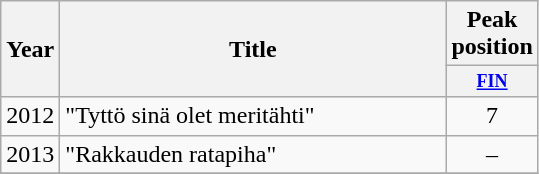<table class="wikitable">
<tr>
<th align="center" rowspan="2" width="10">Year</th>
<th align="center" rowspan="2" width="250">Title</th>
<th align="center" colspan="1" width="20">Peak position</th>
</tr>
<tr>
<th scope="col" style="width:3em;font-size:75%;"><a href='#'>FIN</a><br></th>
</tr>
<tr>
<td>2012</td>
<td>"Tyttö sinä olet meritähti"</td>
<td style="text-align:center;">7</td>
</tr>
<tr>
<td>2013</td>
<td>"Rakkauden ratapiha"</td>
<td style="text-align:center;">–</td>
</tr>
<tr>
</tr>
</table>
